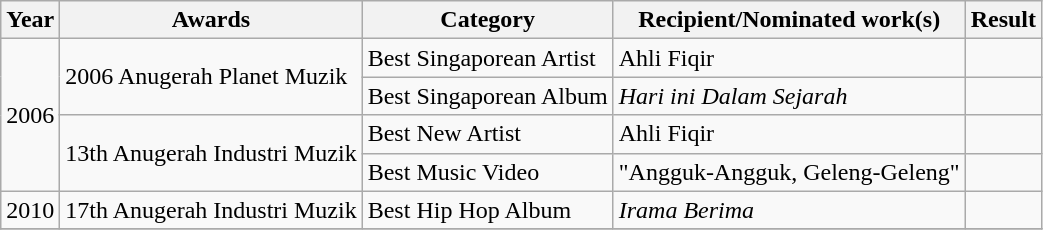<table class="wikitable">
<tr>
<th>Year</th>
<th>Awards</th>
<th>Category</th>
<th>Recipient/Nominated work(s)</th>
<th>Result</th>
</tr>
<tr>
<td rowspan="4">2006</td>
<td rowspan="2">2006 Anugerah Planet Muzik</td>
<td>Best Singaporean Artist</td>
<td>Ahli Fiqir</td>
<td></td>
</tr>
<tr>
<td>Best Singaporean Album</td>
<td><em>Hari ini Dalam Sejarah</em></td>
<td></td>
</tr>
<tr>
<td rowspan="2">13th Anugerah Industri Muzik</td>
<td>Best New Artist</td>
<td>Ahli Fiqir</td>
<td></td>
</tr>
<tr>
<td>Best Music Video</td>
<td>"Angguk-Angguk, Geleng-Geleng"</td>
<td></td>
</tr>
<tr>
<td>2010</td>
<td>17th Anugerah Industri Muzik</td>
<td>Best Hip Hop Album</td>
<td><em>Irama Berima</em></td>
<td></td>
</tr>
<tr>
</tr>
</table>
